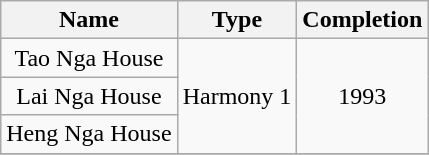<table class="wikitable" style="text-align: center">
<tr>
<th>Name</th>
<th>Type</th>
<th>Completion</th>
</tr>
<tr>
<td>Tao Nga House</td>
<td rowspan="3">Harmony 1</td>
<td rowspan="3">1993</td>
</tr>
<tr>
<td>Lai Nga House</td>
</tr>
<tr>
<td>Heng Nga House</td>
</tr>
<tr>
</tr>
</table>
